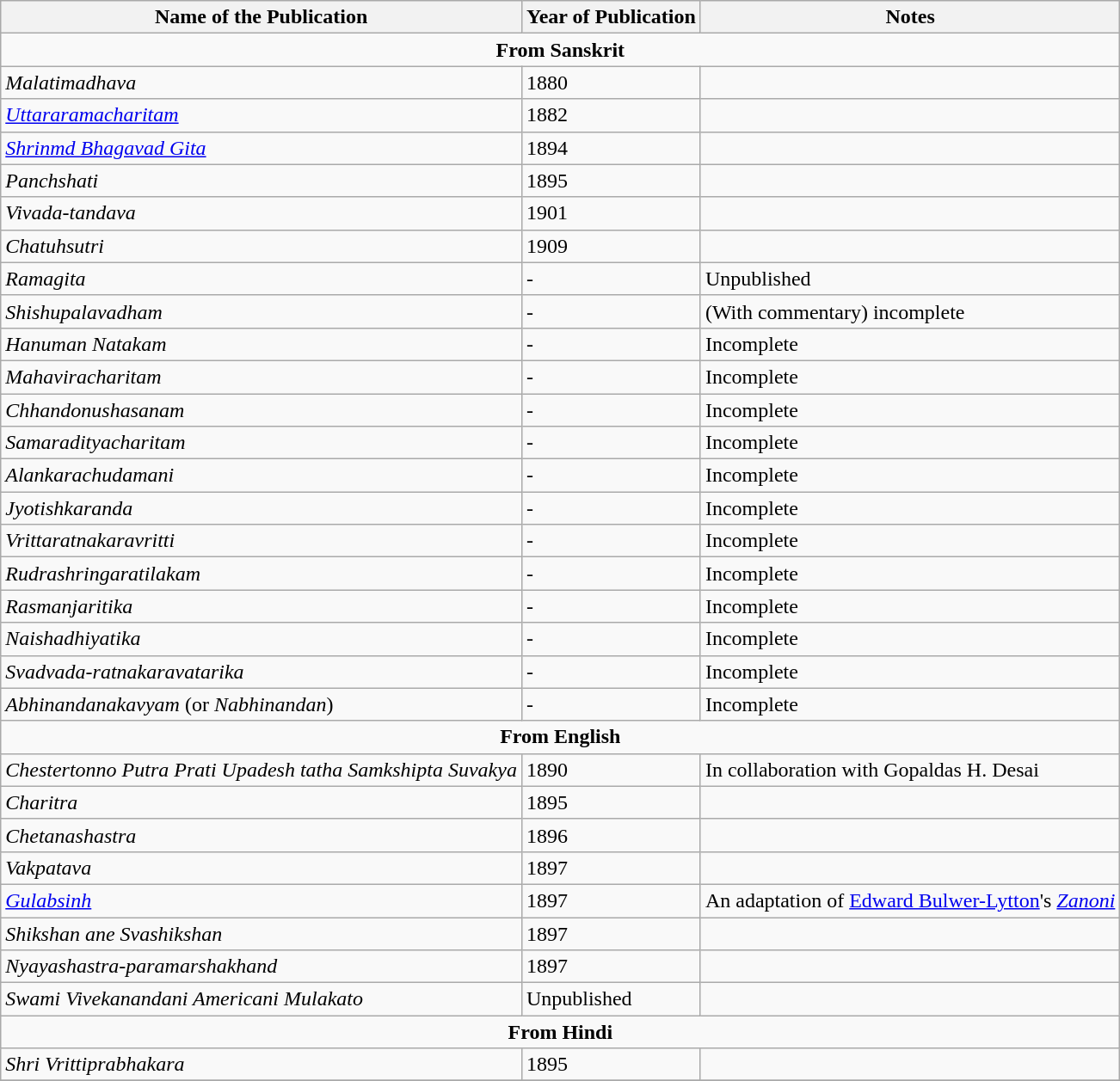<table class="wikitable">
<tr>
<th>Name of the Publication</th>
<th>Year of Publication</th>
<th>Notes</th>
</tr>
<tr>
<td colspan="3" style="text-align:center;"><strong>From Sanskrit</strong></td>
</tr>
<tr>
<td><em>Malatimadhava</em></td>
<td>1880</td>
<td></td>
</tr>
<tr>
<td><em><a href='#'>Uttararamacharitam</a></em></td>
<td>1882</td>
<td></td>
</tr>
<tr>
<td><em><a href='#'>Shrinmd Bhagavad Gita</a></em></td>
<td>1894</td>
<td></td>
</tr>
<tr>
<td><em>Panchshati</em></td>
<td>1895</td>
<td></td>
</tr>
<tr>
<td><em>Vivada-tandava</em></td>
<td>1901</td>
<td></td>
</tr>
<tr>
<td><em>Chatuhsutri</em></td>
<td>1909</td>
<td></td>
</tr>
<tr>
<td><em>Ramagita</em></td>
<td>-</td>
<td>Unpublished</td>
</tr>
<tr>
<td><em>Shishupalavadham</em></td>
<td>-</td>
<td>(With commentary) incomplete</td>
</tr>
<tr>
<td><em>Hanuman Natakam</em></td>
<td>-</td>
<td>Incomplete</td>
</tr>
<tr>
<td><em>Mahaviracharitam</em></td>
<td>-</td>
<td>Incomplete</td>
</tr>
<tr>
<td><em>Chhandonushasanam</em></td>
<td>-</td>
<td>Incomplete</td>
</tr>
<tr>
<td><em>Samaradityacharitam</em></td>
<td>-</td>
<td>Incomplete</td>
</tr>
<tr>
<td><em>Alankarachudamani</em></td>
<td>-</td>
<td>Incomplete</td>
</tr>
<tr>
<td><em>Jyotishkaranda</em></td>
<td>-</td>
<td>Incomplete</td>
</tr>
<tr>
<td><em>Vrittaratnakaravritti</em></td>
<td>-</td>
<td>Incomplete</td>
</tr>
<tr>
<td><em>Rudrashringaratilakam</em></td>
<td>-</td>
<td>Incomplete</td>
</tr>
<tr>
<td><em>Rasmanjaritika</em></td>
<td>-</td>
<td>Incomplete</td>
</tr>
<tr>
<td><em>Naishadhiyatika</em></td>
<td>-</td>
<td>Incomplete</td>
</tr>
<tr>
<td><em>Svadvada-ratnakaravatarika</em></td>
<td>-</td>
<td>Incomplete</td>
</tr>
<tr>
<td><em>Abhinandanakavyam</em> (or <em>Nabhinandan</em>)</td>
<td>-</td>
<td>Incomplete</td>
</tr>
<tr>
<td colspan="3" style="text-align:center;"><strong>From English</strong></td>
</tr>
<tr>
<td><em>Chestertonno Putra Prati Upadesh tatha Samkshipta Suvakya</em></td>
<td>1890</td>
<td>In collaboration with Gopaldas H. Desai</td>
</tr>
<tr>
<td><em>Charitra</em></td>
<td>1895</td>
<td></td>
</tr>
<tr>
<td><em> Chetanashastra</em></td>
<td>1896</td>
<td></td>
</tr>
<tr>
<td><em>Vakpatava</em></td>
<td>1897</td>
<td></td>
</tr>
<tr>
<td><em><a href='#'>Gulabsinh</a></em></td>
<td>1897</td>
<td>An adaptation of <a href='#'>Edward Bulwer-Lytton</a>'s <em><a href='#'>Zanoni</a></em></td>
</tr>
<tr>
<td><em>Shikshan ane Svashikshan</em></td>
<td>1897</td>
<td></td>
</tr>
<tr>
<td><em>Nyayashastra-paramarshakhand</em></td>
<td>1897</td>
<td></td>
</tr>
<tr>
<td><em>Swami Vivekanandani Americani Mulakato</em></td>
<td>Unpublished</td>
</tr>
<tr>
<td colspan="3" style="text-align:center;"><strong>From Hindi</strong></td>
</tr>
<tr>
<td><em>Shri Vrittiprabhakara</em></td>
<td>1895</td>
<td></td>
</tr>
<tr>
</tr>
</table>
